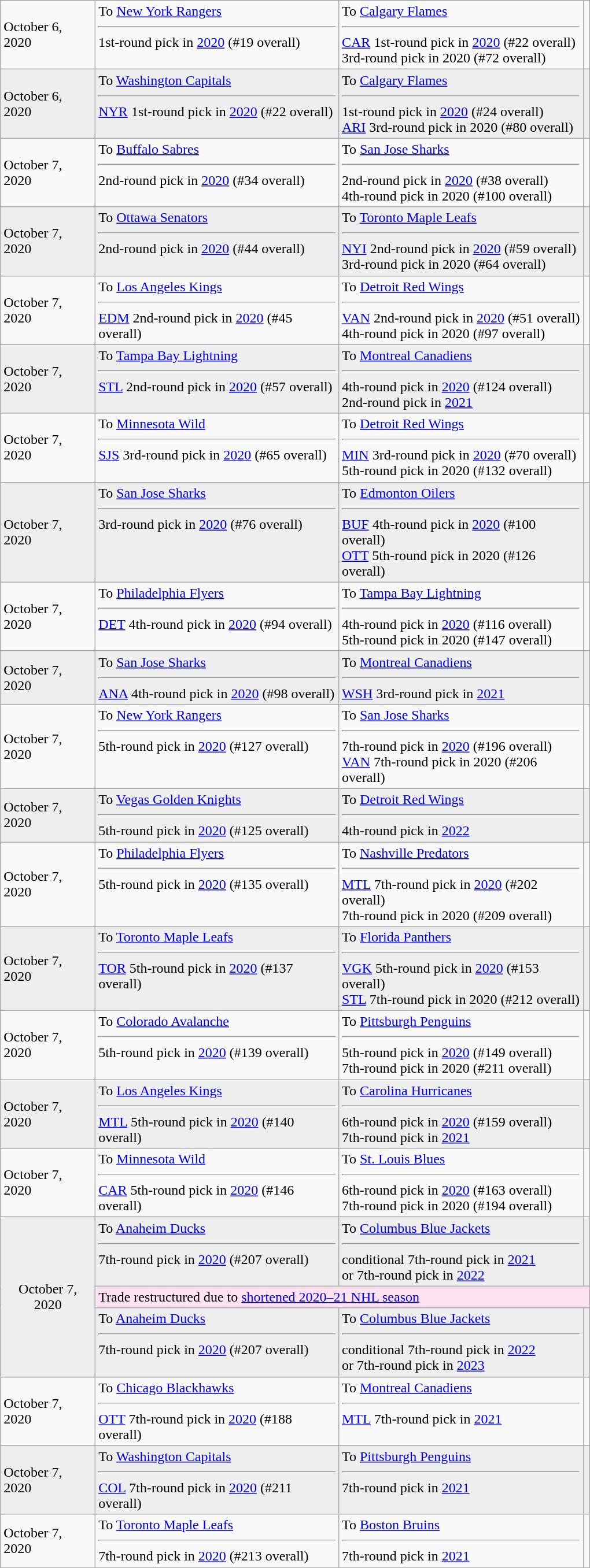<table class="wikitable" style="border:1px solid #999999; width:680px;">
<tr>
<td>October 6, 2020</td>
<td valign="top">To <a href='#'>New York Rangers</a><hr>1st-round pick in <a href='#'>2020</a> (#19 overall)</td>
<td valign="top">To <a href='#'>Calgary Flames</a><hr><a href='#'>CAR</a> 1st-round pick in <a href='#'>2020</a> (#22 overall)<br>3rd-round pick in 2020 (#72 overall)</td>
<td></td>
</tr>
<tr bgcolor="eeeeee">
<td>October 6, 2020</td>
<td valign="top">To <a href='#'>Washington Capitals</a><hr><a href='#'>NYR</a> 1st-round pick in <a href='#'>2020</a> (#22 overall)</td>
<td valign="top">To <a href='#'>Calgary Flames</a><hr>1st-round pick in <a href='#'>2020</a> (#24 overall)<br><a href='#'>ARI</a> 3rd-round pick in 2020 (#80 overall)</td>
<td></td>
</tr>
<tr>
<td>October 7, 2020</td>
<td valign="top">To <a href='#'>Buffalo Sabres</a><hr>2nd-round pick in <a href='#'>2020</a> (#34 overall)</td>
<td valign="top">To <a href='#'>San Jose Sharks</a><hr>2nd-round pick in <a href='#'>2020</a> (#38 overall)<br>4th-round pick in 2020 (#100 overall)</td>
<td></td>
</tr>
<tr bgcolor="eeeeee">
<td>October 7, 2020</td>
<td valign="top">To <a href='#'>Ottawa Senators</a><hr>2nd-round pick in <a href='#'>2020</a> (#44 overall)</td>
<td valign="top">To <a href='#'>Toronto Maple Leafs</a><hr><a href='#'>NYI</a> 2nd-round pick in <a href='#'>2020</a> (#59 overall)<br>3rd-round pick in 2020 (#64 overall)</td>
<td></td>
</tr>
<tr>
<td>October 7, 2020</td>
<td valign="top">To <a href='#'>Los Angeles Kings</a><hr><a href='#'>EDM</a> 2nd-round pick in <a href='#'>2020</a> (#45 overall)</td>
<td valign="top">To <a href='#'>Detroit Red Wings</a><hr><a href='#'>VAN</a> 2nd-round pick in <a href='#'>2020</a> (#51 overall)<br>4th-round pick in 2020 (#97 overall)</td>
<td></td>
</tr>
<tr bgcolor="eeeeee">
<td>October 7, 2020</td>
<td valign="top">To <a href='#'>Tampa Bay Lightning</a><hr><a href='#'>STL</a> 2nd-round pick in <a href='#'>2020</a> (#57 overall)</td>
<td valign="top">To <a href='#'>Montreal Canadiens</a><hr>4th-round pick in <a href='#'>2020</a> (#124 overall)<br>2nd-round pick in <a href='#'>2021</a></td>
<td></td>
</tr>
<tr>
<td>October 7, 2020</td>
<td valign="top">To <a href='#'>Minnesota Wild</a><hr><a href='#'>SJS</a> 3rd-round pick in <a href='#'>2020</a> (#65 overall)</td>
<td valign="top">To <a href='#'>Detroit Red Wings</a><hr><a href='#'>MIN</a> 3rd-round pick in <a href='#'>2020</a> (#70 overall)<br>5th-round pick in 2020 (#132 overall)</td>
<td></td>
</tr>
<tr bgcolor="eeeeee">
<td>October 7, 2020</td>
<td valign="top">To <a href='#'>San Jose Sharks</a><hr>3rd-round pick in <a href='#'>2020</a> (#76 overall)</td>
<td valign="top">To <a href='#'>Edmonton Oilers</a><hr><a href='#'>BUF</a> 4th-round pick in <a href='#'>2020</a> (#100 overall)<br><a href='#'>OTT</a> 5th-round pick in 2020 (#126 overall)</td>
<td></td>
</tr>
<tr>
<td>October 7, 2020</td>
<td valign="top">To <a href='#'>Philadelphia Flyers</a><hr><a href='#'>DET</a> 4th-round pick in <a href='#'>2020</a> (#94 overall)</td>
<td valign="top">To <a href='#'>Tampa Bay Lightning</a><hr>4th-round pick in <a href='#'>2020</a> (#116 overall)<br>5th-round pick in 2020 (#147 overall)</td>
<td></td>
</tr>
<tr bgcolor="eeeeee">
<td>October 7, 2020</td>
<td valign="top">To <a href='#'>San Jose Sharks</a><hr><a href='#'>ANA</a> 4th-round pick in <a href='#'>2020</a> (#98 overall)</td>
<td valign="top">To <a href='#'>Montreal Canadiens</a><hr><a href='#'>WSH</a> 3rd-round pick in <a href='#'>2021</a></td>
<td></td>
</tr>
<tr>
<td>October 7, 2020</td>
<td valign="top">To <a href='#'>New York Rangers</a><hr>5th-round pick in <a href='#'>2020</a> (#127 overall)</td>
<td valign="top">To <a href='#'>San Jose Sharks</a><hr>7th-round pick in <a href='#'>2020</a> (#196 overall)<br><a href='#'>VAN</a> 7th-round pick in 2020 (#206 overall)</td>
<td></td>
</tr>
<tr bgcolor="eeeeee">
<td>October 7, 2020</td>
<td valign="top">To <a href='#'>Vegas Golden Knights</a><hr>5th-round pick in <a href='#'>2020</a> (#125 overall)</td>
<td valign="top">To <a href='#'>Detroit Red Wings</a><hr>4th-round pick in <a href='#'>2022</a></td>
<td></td>
</tr>
<tr>
<td>October 7, 2020</td>
<td valign="top">To <a href='#'>Philadelphia Flyers</a><hr>5th-round pick in <a href='#'>2020</a> (#135 overall)</td>
<td valign="top">To <a href='#'>Nashville Predators</a><hr><a href='#'>MTL</a> 7th-round pick in <a href='#'>2020</a> (#202 overall)<br>7th-round pick in 2020 (#209 overall)</td>
<td></td>
</tr>
<tr bgcolor="eeeeee">
<td>October 7, 2020</td>
<td valign="top">To <a href='#'>Toronto Maple Leafs</a><hr><a href='#'>TOR</a> 5th-round pick in <a href='#'>2020</a> (#137 overall)</td>
<td valign="top">To <a href='#'>Florida Panthers</a><hr><a href='#'>VGK</a> 5th-round pick in <a href='#'>2020</a> (#153 overall)<br><a href='#'>STL</a> 7th-round pick in 2020 (#212 overall)</td>
<td></td>
</tr>
<tr>
<td>October 7, 2020</td>
<td valign="top">To <a href='#'>Colorado Avalanche</a><hr>5th-round pick in <a href='#'>2020</a> (#139 overall)</td>
<td valign="top">To <a href='#'>Pittsburgh Penguins</a><hr>5th-round pick in <a href='#'>2020</a> (#149 overall)<br>7th-round pick in 2020 (#211 overall)</td>
<td></td>
</tr>
<tr bgcolor="eeeeee">
<td>October 7, 2020</td>
<td valign="top">To <a href='#'>Los Angeles Kings</a><hr><a href='#'>MTL</a> 5th-round pick in <a href='#'>2020</a> (#140 overall)</td>
<td valign="top">To <a href='#'>Carolina Hurricanes</a><hr>6th-round pick in <a href='#'>2020</a> (#159 overall)<br> 7th-round pick in <a href='#'>2021</a></td>
<td></td>
</tr>
<tr>
<td>October 7, 2020</td>
<td valign="top">To <a href='#'>Minnesota Wild</a><hr><a href='#'>CAR</a> 5th-round pick in <a href='#'>2020</a> (#146 overall)</td>
<td valign="top">To <a href='#'>St. Louis Blues</a><hr>6th-round pick in <a href='#'>2020</a> (#163 overall)<br>7th-round pick in 2020 (#194 overall)</td>
<td></td>
</tr>
<tr bgcolor="eeeeee">
<td rowspan="3" ; align="center">October 7, 2020</td>
<td valign="top">To <a href='#'>Anaheim Ducks</a><hr>7th-round pick in <a href='#'>2020</a> (#207 overall)</td>
<td valign="top">To <a href='#'>Columbus Blue Jackets</a><hr><span>conditional</span> 7th-round pick in <a href='#'>2021</a><br>or 7th-round pick in <a href='#'>2022</a></td>
<td></td>
</tr>
<tr bgcolor="FDE3F2">
<td colspan="3">Trade restructured due to <a href='#'>shortened 2020–21 NHL season</a></td>
</tr>
<tr bgcolor="eeeeee">
<td valign="top">To <a href='#'>Anaheim Ducks</a><hr>7th-round pick in <a href='#'>2020</a> (#207 overall)</td>
<td valign="top">To <a href='#'>Columbus Blue Jackets</a><hr><span>conditional</span> 7th-round pick in <a href='#'>2022</a><br>or 7th-round pick in <a href='#'>2023</a></td>
<td></td>
</tr>
<tr>
<td>October 7, 2020</td>
<td valign="top">To <a href='#'>Chicago Blackhawks</a><hr><a href='#'>OTT</a> 7th-round pick in <a href='#'>2020</a> (#188 overall)</td>
<td valign="top">To <a href='#'>Montreal Canadiens</a><hr><a href='#'>MTL</a> 7th-round pick in <a href='#'>2021</a></td>
<td></td>
</tr>
<tr bgcolor="eeeeee">
<td>October 7, 2020</td>
<td valign="top">To <a href='#'>Washington Capitals</a><hr><a href='#'>COL</a> 7th-round pick in <a href='#'>2020</a> (#211 overall)</td>
<td valign="top">To <a href='#'>Pittsburgh Penguins</a><hr>7th-round pick in <a href='#'>2021</a></td>
<td></td>
</tr>
<tr>
<td>October 7, 2020</td>
<td valign="top">To <a href='#'>Toronto Maple Leafs</a><hr>7th-round pick in <a href='#'>2020</a> (#213 overall)</td>
<td valign="top">To <a href='#'>Boston Bruins</a><hr>7th-round pick in <a href='#'>2021</a></td>
<td></td>
</tr>
</table>
